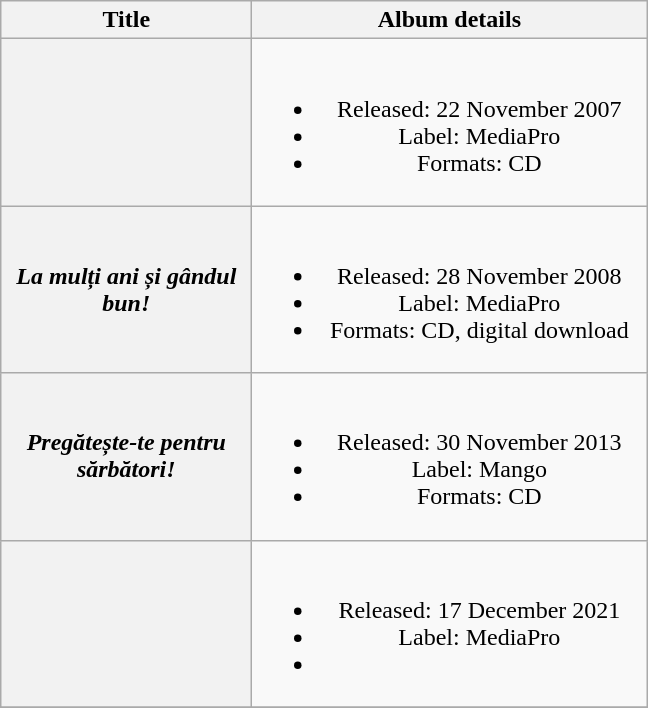<table class="wikitable plainrowheaders" style="text-align:center;">
<tr>
<th scope="col" rowspan="1" style="width:10em;">Title</th>
<th scope="col" rowspan="1" style="width:16em;">Album details</th>
</tr>
<tr>
<th scope="row"></th>
<td><br><ul><li>Released: 22 November 2007</li><li>Label: MediaPro</li><li>Formats: CD</li></ul></td>
</tr>
<tr>
<th scope="row"><em>La mulți ani și gândul bun!</em><br></th>
<td><br><ul><li>Released: 28 November 2008</li><li>Label: MediaPro</li><li>Formats: CD, digital download</li></ul></td>
</tr>
<tr>
<th scope="row"><em>Pregătește-te pentru sărbători!</em></th>
<td><br><ul><li>Released: 30 November 2013</li><li>Label: Mango</li><li>Formats: CD</li></ul></td>
</tr>
<tr>
<th scope="row"></th>
<td><br><ul><li>Released: 17 December 2021</li><li>Label: MediaPro</li><li></li></ul></td>
</tr>
<tr>
</tr>
</table>
